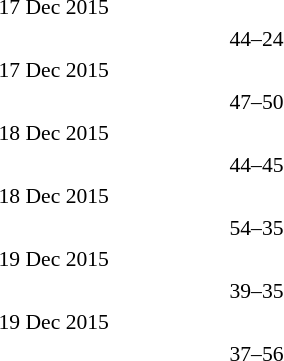<table style="font-size:90%">
<tr>
<td colspan=3>17 Dec 2015</td>
</tr>
<tr>
<td width=150 align=right><strong></strong></td>
<td>44–24</td>
<td width=150></td>
</tr>
<tr>
<td colspan=3>17 Dec 2015</td>
</tr>
<tr>
<td width=150 align=right></td>
<td>47–50</td>
<td width=150><strong></strong></td>
</tr>
<tr>
<td colspan=3>18 Dec 2015</td>
</tr>
<tr>
<td width=150 align=right></td>
<td>44–45</td>
<td width=150><strong></strong></td>
</tr>
<tr>
<td colspan=3>18 Dec 2015</td>
</tr>
<tr>
<td width=150 align=right><strong></strong></td>
<td>54–35</td>
<td width=150></td>
</tr>
<tr>
<td colspan=3>19 Dec 2015</td>
</tr>
<tr>
<td width=150 align=right><strong></strong></td>
<td>39–35</td>
<td width=150></td>
</tr>
<tr>
<td colspan=3>19 Dec 2015</td>
</tr>
<tr>
<td width=150 align=right></td>
<td>37–56</td>
<td width=150><strong></strong></td>
</tr>
</table>
